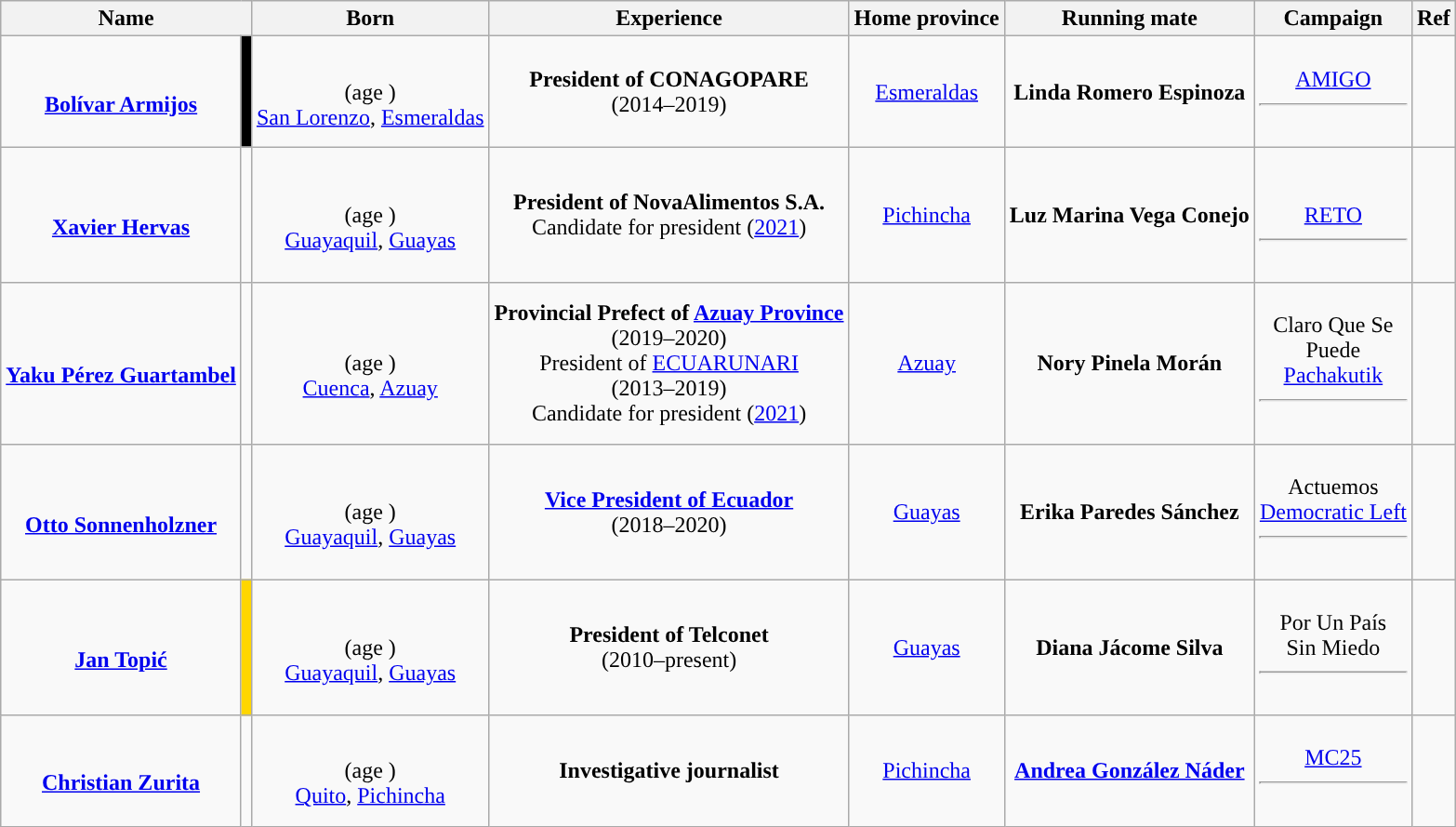<table class="wikitable sortable" style="text-align:center;">
<tr>
<th scope="col" colspan=2>Name</th>
<th>Born</th>
<th class="unsortable">Experience</th>
<th>Home province</th>
<th>Running mate</th>
<th>Campaign</th>
<th>Ref</th>
</tr>
<tr>
<td data-sort-value="Armijos Velasco, Bolivar"><br><strong><a href='#'>Bolívar Armijos</a></strong></td>
<td style="background:black;"></td>
<td><br>(age )<br><a href='#'>San Lorenzo</a>, <a href='#'>Esmeraldas</a></td>
<td><strong>President of CONAGOPARE</strong><br>(2014–2019)</td>
<td><a href='#'>Esmeraldas</a></td>
<td><strong>Linda Romero Espinoza</strong></td>
<td><br><a href='#'>AMIGO</a><hr><br></td>
<td></td>
</tr>
<tr>
<td data-sort-value="Hervas, Xavier"><br><strong><a href='#'>Xavier Hervas</a></strong></td>
<td style="background:"></td>
<td><br>(age )<br><a href='#'>Guayaquil</a>, <a href='#'>Guayas</a></td>
<td><strong>President of NovaAlimentos S.A.</strong><br>Candidate for president (<a href='#'>2021</a>)</td>
<td><a href='#'>Pichincha</a></td>
<td><strong>Luz Marina Vega Conejo</strong></td>
<td><br><br><a href='#'>RETO</a><hr><br></td>
<td></td>
</tr>
<tr>
<td data-sort-value="Perez Guartambel, Yaku"><br><strong><a href='#'>Yaku Pérez Guartambel</a></strong></td>
<td style="background:"></td>
<td><br>(age )<br><a href='#'>Cuenca</a>, <a href='#'>Azuay</a></td>
<td><strong>Provincial Prefect of <a href='#'>Azuay Province</a></strong><br>(2019–2020)<br>President of <a href='#'>ECUARUNARI</a><br>(2013–2019)<br>Candidate for president (<a href='#'>2021</a>)</td>
<td><a href='#'>Azuay</a></td>
<td><strong>Nory Pinela Morán</strong></td>
<td><br> Claro Que Se<br>Puede<br> <a href='#'>Pachakutik</a><hr><br></td>
<td></td>
</tr>
<tr>
<td data-sort-value="Sonnenholzner, Otto"><br><strong><a href='#'>Otto Sonnenholzner</a></strong></td>
<td style="background:"></td>
<td><br>(age )<br><a href='#'>Guayaquil</a>, <a href='#'>Guayas</a></td>
<td><strong><a href='#'>Vice President of Ecuador</a></strong><br>(2018–2020)</td>
<td><a href='#'>Guayas</a></td>
<td><strong>Erika Paredes Sánchez</strong></td>
<td><br> Actuemos<br> <a href='#'>Democratic Left</a><hr><br></td>
<td></td>
</tr>
<tr>
<td data-sort-value="Topic, Jan"><br><strong><a href='#'>Jan Topić</a></strong></td>
<td style="background:#FFD600;"></td>
<td><br>(age )<br><a href='#'>Guayaquil</a>, <a href='#'>Guayas</a></td>
<td><strong>President of Telconet</strong><br>(2010–present)</td>
<td><a href='#'>Guayas</a></td>
<td><strong>Diana Jácome Silva</strong></td>
<td><br> Por Un País<br>Sin Miedo<hr><br></td>
<td></td>
</tr>
<tr>
<td data-sort-value="Zurita, Christian"><br><strong><a href='#'>Christian Zurita</a></strong></td>
<td style="background:"></td>
<td><br>(age )<br><a href='#'>Quito</a>, <a href='#'>Pichincha</a></td>
<td><strong>Investigative journalist</strong></td>
<td><a href='#'>Pichincha</a></td>
<td><strong><a href='#'>Andrea González Náder</a></strong></td>
<td><br> <a href='#'>MC25</a><hr><br></td>
<td></td>
</tr>
</table>
